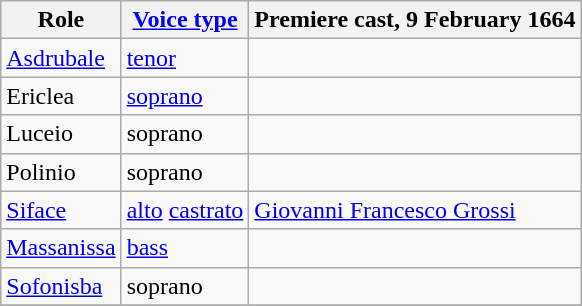<table class="wikitable">
<tr>
<th>Role</th>
<th><a href='#'>Voice type</a></th>
<th>Premiere cast, 9 February 1664</th>
</tr>
<tr>
<td><a href='#'>Asdrubale</a></td>
<td><a href='#'>tenor</a></td>
<td></td>
</tr>
<tr>
<td>Ericlea</td>
<td><a href='#'>soprano</a></td>
<td></td>
</tr>
<tr>
<td>Luceio</td>
<td>soprano</td>
<td></td>
</tr>
<tr>
<td>Polinio</td>
<td>soprano</td>
<td></td>
</tr>
<tr>
<td><a href='#'>Siface</a></td>
<td><a href='#'>alto</a> <a href='#'>castrato</a></td>
<td><a href='#'>Giovanni Francesco Grossi</a></td>
</tr>
<tr>
<td><a href='#'>Massanissa</a></td>
<td><a href='#'>bass</a></td>
<td></td>
</tr>
<tr>
<td><a href='#'>Sofonisba</a></td>
<td>soprano</td>
<td></td>
</tr>
<tr>
</tr>
</table>
